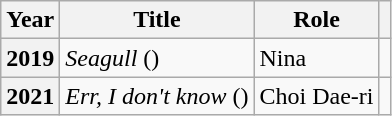<table class="wikitable plainrowheaders sortable">
<tr>
<th scope="col">Year</th>
<th scope="col">Title</th>
<th scope="col">Role</th>
<th scope="col" class="unsortable"></th>
</tr>
<tr>
<th scope="row">2019</th>
<td><em>Seagull</em> ()</td>
<td>Nina</td>
<td></td>
</tr>
<tr>
<th scope="row">2021</th>
<td><em>Err, I don't know</em> ()</td>
<td>Choi Dae-ri</td>
<td></td>
</tr>
</table>
